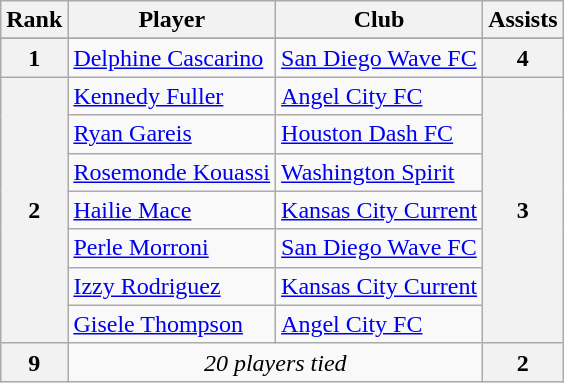<table class="wikitable">
<tr>
<th scope="col">Rank</th>
<th scope="col">Player</th>
<th scope="col">Club</th>
<th scope="col">Assists</th>
</tr>
<tr>
</tr>
<tr>
<th rowspan=1 scope="row">1</th>
<td> <a href='#'>Delphine Cascarino</a></td>
<td><a href='#'>San Diego Wave FC</a></td>
<th rowspan=1 scope="row">4</th>
</tr>
<tr>
<th rowspan=7 scope="row">2</th>
<td> <a href='#'>Kennedy Fuller</a></td>
<td><a href='#'>Angel City FC</a></td>
<th rowspan=7 scope="row">3</th>
</tr>
<tr>
<td> <a href='#'>Ryan Gareis</a></td>
<td><a href='#'>Houston Dash FC</a></td>
</tr>
<tr>
<td> <a href='#'>Rosemonde Kouassi</a></td>
<td><a href='#'>Washington Spirit</a></td>
</tr>
<tr>
<td> <a href='#'>Hailie Mace</a></td>
<td><a href='#'>Kansas City Current</a></td>
</tr>
<tr>
<td> <a href='#'>Perle Morroni</a></td>
<td><a href='#'>San Diego Wave FC</a></td>
</tr>
<tr>
<td> <a href='#'>Izzy Rodriguez</a></td>
<td><a href='#'>Kansas City Current</a></td>
</tr>
<tr>
<td> <a href='#'>Gisele Thompson</a></td>
<td><a href='#'>Angel City FC</a></td>
</tr>
<tr>
<th rowspan=1 scope="row">9</th>
<td colspan=2; align=center><em>20 players tied</em></td>
<th rowspan=1 scope="row">2<br></th>
</tr>
</table>
